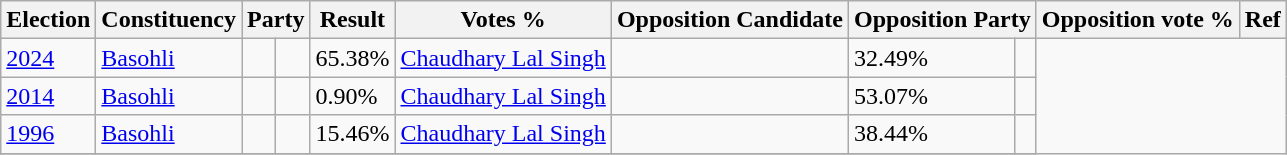<table class="wikitable sortable">
<tr>
<th>Election</th>
<th>Constituency</th>
<th colspan="2">Party</th>
<th>Result</th>
<th>Votes %</th>
<th>Opposition Candidate</th>
<th colspan="2">Opposition Party</th>
<th>Opposition vote %</th>
<th>Ref</th>
</tr>
<tr>
<td><a href='#'>2024</a></td>
<td><a href='#'>Basohli</a></td>
<td></td>
<td></td>
<td>65.38%</td>
<td><a href='#'>Chaudhary Lal Singh</a></td>
<td></td>
<td>32.49%</td>
<td></td>
</tr>
<tr>
<td><a href='#'>2014</a></td>
<td><a href='#'>Basohli</a></td>
<td></td>
<td></td>
<td>0.90%</td>
<td><a href='#'>Chaudhary Lal Singh</a></td>
<td></td>
<td>53.07%</td>
<td></td>
</tr>
<tr>
<td><a href='#'>1996</a></td>
<td><a href='#'>Basohli</a></td>
<td></td>
<td></td>
<td>15.46%</td>
<td><a href='#'>Chaudhary Lal Singh</a></td>
<td></td>
<td>38.44%</td>
<td></td>
</tr>
<tr>
</tr>
</table>
